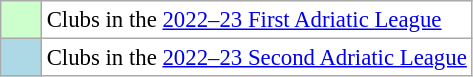<table class="wikitable" style="font-size: 95%;text-align:center;">
<tr>
<td style="background: #ccffcc;" width="20"></td>
<td bgcolor="#ffffff" align="left">Clubs in the <a href='#'>2022–23 First Adriatic League</a></td>
</tr>
<tr>
<td style="background: lightblue;" width="20"></td>
<td bgcolor="#ffffff" align="left">Clubs in the <a href='#'>2022–23 Second Adriatic League</a></td>
</tr>
</table>
